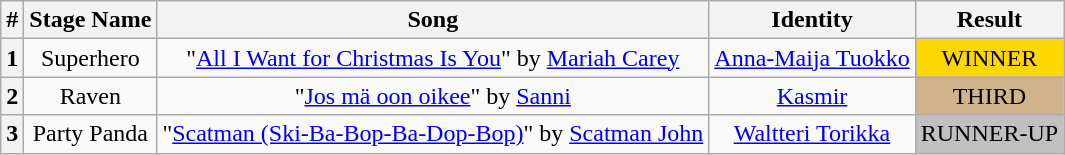<table class="wikitable plainrowheaders" style="text-align: center;">
<tr>
<th>#</th>
<th>Stage Name</th>
<th>Song</th>
<th>Identity</th>
<th>Result</th>
</tr>
<tr>
<th>1</th>
<td>Superhero</td>
<td>"<a href='#'>All I Want for Christmas Is You</a>" by <a href='#'>Mariah Carey</a></td>
<td><a href='#'>Anna-Maija Tuokko</a></td>
<td bgcolor=gold>WINNER</td>
</tr>
<tr>
<th>2</th>
<td>Raven</td>
<td>"<a href='#'>Jos mä oon oikee</a>" by <a href='#'>Sanni</a></td>
<td><a href='#'>Kasmir</a></td>
<td bgcolor="tan">THIRD</td>
</tr>
<tr>
<th>3</th>
<td>Party Panda</td>
<td>"<a href='#'>Scatman (Ski-Ba-Bop-Ba-Dop-Bop)</a>" by <a href='#'>Scatman John</a></td>
<td><a href='#'>Waltteri Torikka</a></td>
<td bgcolor=silver>RUNNER-UP</td>
</tr>
</table>
